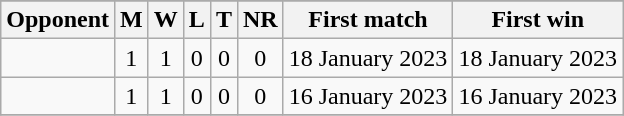<table class="wikitable" style="text-align: center;">
<tr>
</tr>
<tr>
<th>Opponent</th>
<th>M</th>
<th>W</th>
<th>L</th>
<th>T</th>
<th>NR</th>
<th>First match</th>
<th>First win</th>
</tr>
<tr>
<td></td>
<td>1</td>
<td>1</td>
<td>0</td>
<td>0</td>
<td>0</td>
<td>18 January 2023</td>
<td>18 January 2023</td>
</tr>
<tr>
<td></td>
<td>1</td>
<td>1</td>
<td>0</td>
<td>0</td>
<td>0</td>
<td>16 January 2023</td>
<td>16 January 2023</td>
</tr>
<tr>
</tr>
</table>
